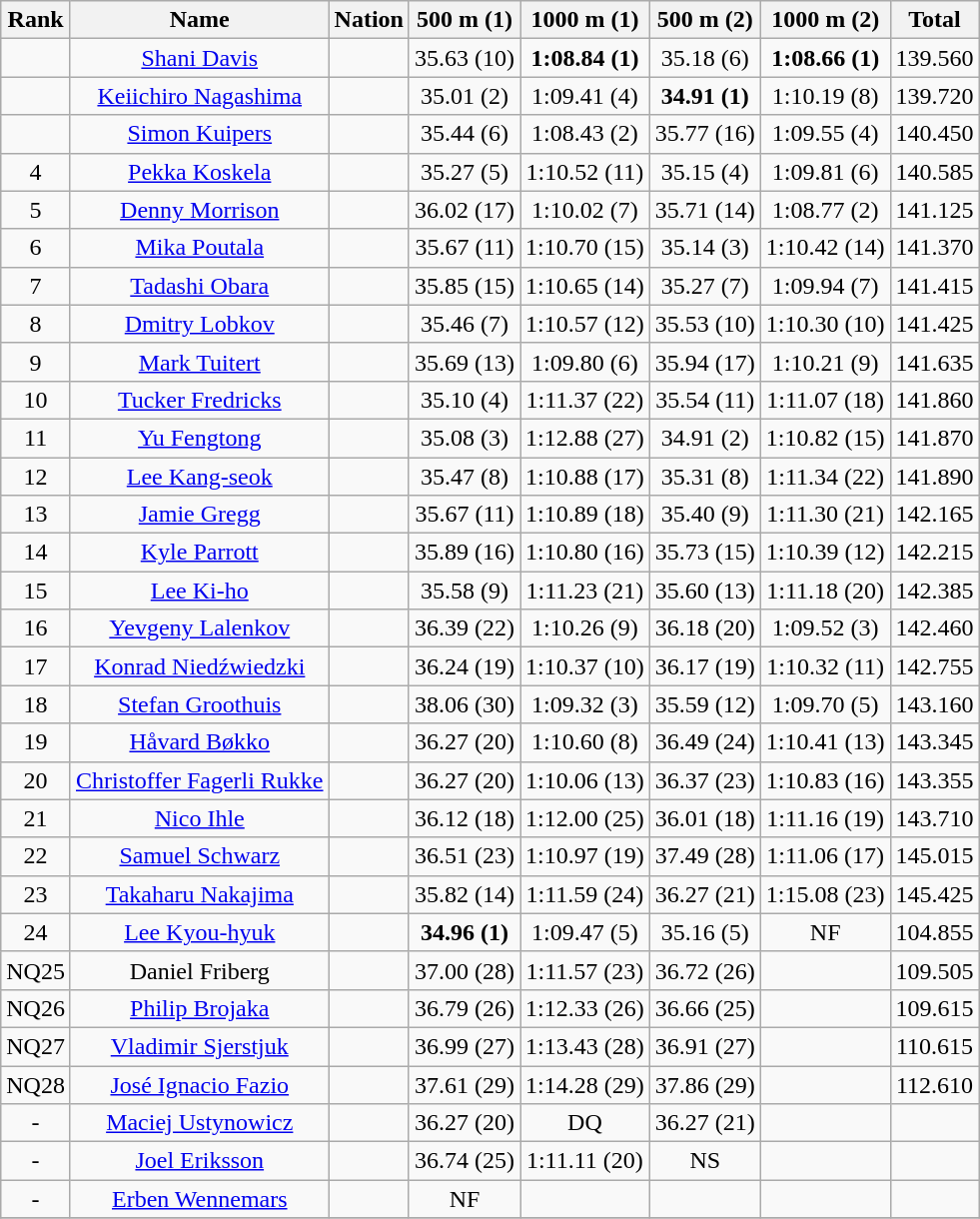<table class="wikitable sortable" style="text-align:center">
<tr>
<th>Rank</th>
<th>Name</th>
<th>Nation</th>
<th>500 m (1)</th>
<th>1000 m (1)</th>
<th>500 m (2)</th>
<th>1000 m (2)</th>
<th>Total</th>
</tr>
<tr>
<td></td>
<td><a href='#'>Shani Davis</a></td>
<td></td>
<td>35.63 (10)</td>
<td><strong>1:08.84 (1)</strong></td>
<td>35.18 (6)</td>
<td><strong>1:08.66 (1)</strong></td>
<td>139.560</td>
</tr>
<tr>
<td></td>
<td><a href='#'>Keiichiro Nagashima</a></td>
<td></td>
<td>35.01 (2)</td>
<td>1:09.41 (4)</td>
<td><strong>34.91 (1)</strong></td>
<td>1:10.19 (8)</td>
<td>139.720</td>
</tr>
<tr>
<td></td>
<td><a href='#'>Simon Kuipers</a></td>
<td></td>
<td>35.44 (6)</td>
<td>1:08.43 (2)</td>
<td>35.77 (16)</td>
<td>1:09.55 (4)</td>
<td>140.450</td>
</tr>
<tr>
<td>4</td>
<td><a href='#'>Pekka Koskela</a></td>
<td></td>
<td>35.27 (5)</td>
<td>1:10.52 (11)</td>
<td>35.15 (4)</td>
<td>1:09.81 (6)</td>
<td>140.585</td>
</tr>
<tr>
<td>5</td>
<td><a href='#'>Denny Morrison</a></td>
<td></td>
<td>36.02 (17)</td>
<td>1:10.02 (7)</td>
<td>35.71 (14)</td>
<td>1:08.77 (2)</td>
<td>141.125</td>
</tr>
<tr>
<td>6</td>
<td><a href='#'>Mika Poutala</a></td>
<td></td>
<td>35.67 (11)</td>
<td>1:10.70 (15)</td>
<td>35.14 (3)</td>
<td>1:10.42 (14)</td>
<td>141.370</td>
</tr>
<tr>
<td>7</td>
<td><a href='#'>Tadashi Obara</a></td>
<td></td>
<td>35.85 (15)</td>
<td>1:10.65 (14)</td>
<td>35.27 (7)</td>
<td>1:09.94 (7)</td>
<td>141.415</td>
</tr>
<tr>
<td>8</td>
<td><a href='#'>Dmitry Lobkov</a></td>
<td></td>
<td>35.46 (7)</td>
<td>1:10.57 (12)</td>
<td>35.53 (10)</td>
<td>1:10.30 (10)</td>
<td>141.425</td>
</tr>
<tr>
<td>9</td>
<td><a href='#'>Mark Tuitert</a></td>
<td></td>
<td>35.69 (13)</td>
<td>1:09.80 (6)</td>
<td>35.94 (17)</td>
<td>1:10.21 (9)</td>
<td>141.635</td>
</tr>
<tr>
<td>10</td>
<td><a href='#'>Tucker Fredricks</a></td>
<td></td>
<td>35.10 (4)</td>
<td>1:11.37 (22)</td>
<td>35.54 (11)</td>
<td>1:11.07 (18)</td>
<td>141.860</td>
</tr>
<tr>
<td>11</td>
<td><a href='#'>Yu Fengtong</a></td>
<td></td>
<td>35.08 (3)</td>
<td>1:12.88 (27)</td>
<td>34.91 (2)</td>
<td>1:10.82 (15)</td>
<td>141.870</td>
</tr>
<tr>
<td>12</td>
<td><a href='#'>Lee Kang-seok</a></td>
<td></td>
<td>35.47 (8)</td>
<td>1:10.88 (17)</td>
<td>35.31 (8)</td>
<td>1:11.34 (22)</td>
<td>141.890</td>
</tr>
<tr>
<td>13</td>
<td><a href='#'>Jamie Gregg</a></td>
<td></td>
<td>35.67 (11)</td>
<td>1:10.89 (18)</td>
<td>35.40 (9)</td>
<td>1:11.30 (21)</td>
<td>142.165</td>
</tr>
<tr>
<td>14</td>
<td><a href='#'>Kyle Parrott</a></td>
<td></td>
<td>35.89 (16)</td>
<td>1:10.80 (16)</td>
<td>35.73 (15)</td>
<td>1:10.39 (12)</td>
<td>142.215</td>
</tr>
<tr>
<td>15</td>
<td><a href='#'>Lee Ki-ho</a></td>
<td></td>
<td>35.58 (9)</td>
<td>1:11.23 (21)</td>
<td>35.60 (13)</td>
<td>1:11.18 (20)</td>
<td>142.385</td>
</tr>
<tr>
<td>16</td>
<td><a href='#'>Yevgeny Lalenkov</a></td>
<td></td>
<td>36.39 (22)</td>
<td>1:10.26 (9)</td>
<td>36.18 (20)</td>
<td>1:09.52 (3)</td>
<td>142.460</td>
</tr>
<tr>
<td>17</td>
<td><a href='#'>Konrad Niedźwiedzki</a></td>
<td></td>
<td>36.24 (19)</td>
<td>1:10.37 (10)</td>
<td>36.17 (19)</td>
<td>1:10.32 (11)</td>
<td>142.755</td>
</tr>
<tr>
<td>18</td>
<td><a href='#'>Stefan Groothuis</a></td>
<td></td>
<td>38.06 (30)</td>
<td>1:09.32 (3)</td>
<td>35.59 (12)</td>
<td>1:09.70 (5)</td>
<td>143.160</td>
</tr>
<tr>
<td>19</td>
<td><a href='#'>Håvard Bøkko</a></td>
<td></td>
<td>36.27 (20)</td>
<td>1:10.60 (8)</td>
<td>36.49 (24)</td>
<td>1:10.41 (13)</td>
<td>143.345</td>
</tr>
<tr>
<td>20</td>
<td><a href='#'>Christoffer Fagerli Rukke</a></td>
<td></td>
<td>36.27 (20)</td>
<td>1:10.06 (13)</td>
<td>36.37 (23)</td>
<td>1:10.83 (16)</td>
<td>143.355</td>
</tr>
<tr>
<td>21</td>
<td><a href='#'>Nico Ihle</a></td>
<td></td>
<td>36.12 (18)</td>
<td>1:12.00 (25)</td>
<td>36.01 (18)</td>
<td>1:11.16 (19)</td>
<td>143.710</td>
</tr>
<tr>
<td>22</td>
<td><a href='#'>Samuel Schwarz</a></td>
<td></td>
<td>36.51 (23)</td>
<td>1:10.97 (19)</td>
<td>37.49 (28)</td>
<td>1:11.06 (17)</td>
<td>145.015</td>
</tr>
<tr>
<td>23</td>
<td><a href='#'>Takaharu Nakajima</a></td>
<td></td>
<td>35.82 (14)</td>
<td>1:11.59 (24)</td>
<td>36.27 (21)</td>
<td>1:15.08 (23)</td>
<td>145.425</td>
</tr>
<tr>
<td>24</td>
<td><a href='#'>Lee Kyou-hyuk</a></td>
<td></td>
<td><strong>34.96 (1)</strong></td>
<td>1:09.47 (5)</td>
<td>35.16 (5)</td>
<td>NF</td>
<td>104.855</td>
</tr>
<tr>
<td>NQ25</td>
<td>Daniel Friberg</td>
<td></td>
<td>37.00 (28)</td>
<td>1:11.57 (23)</td>
<td>36.72 (26)</td>
<td></td>
<td>109.505</td>
</tr>
<tr>
<td>NQ26</td>
<td><a href='#'>Philip Brojaka</a></td>
<td></td>
<td>36.79 (26)</td>
<td>1:12.33 (26)</td>
<td>36.66 (25)</td>
<td></td>
<td>109.615</td>
</tr>
<tr>
<td>NQ27</td>
<td><a href='#'>Vladimir Sjerstjuk</a></td>
<td></td>
<td>36.99 (27)</td>
<td>1:13.43 (28)</td>
<td>36.91 (27)</td>
<td></td>
<td>110.615</td>
</tr>
<tr>
<td>NQ28</td>
<td><a href='#'>José Ignacio Fazio</a></td>
<td></td>
<td>37.61 (29)</td>
<td>1:14.28 (29)</td>
<td>37.86 (29)</td>
<td></td>
<td>112.610</td>
</tr>
<tr>
<td>-</td>
<td><a href='#'>Maciej Ustynowicz</a></td>
<td></td>
<td>36.27 (20)</td>
<td>DQ</td>
<td>36.27 (21)</td>
<td></td>
<td></td>
</tr>
<tr>
<td>-</td>
<td><a href='#'>Joel Eriksson</a></td>
<td></td>
<td>36.74 (25)</td>
<td>1:11.11 (20)</td>
<td>NS</td>
<td></td>
<td></td>
</tr>
<tr>
<td>-</td>
<td><a href='#'>Erben Wennemars</a></td>
<td></td>
<td>NF</td>
<td></td>
<td></td>
<td></td>
<td></td>
</tr>
<tr>
</tr>
</table>
